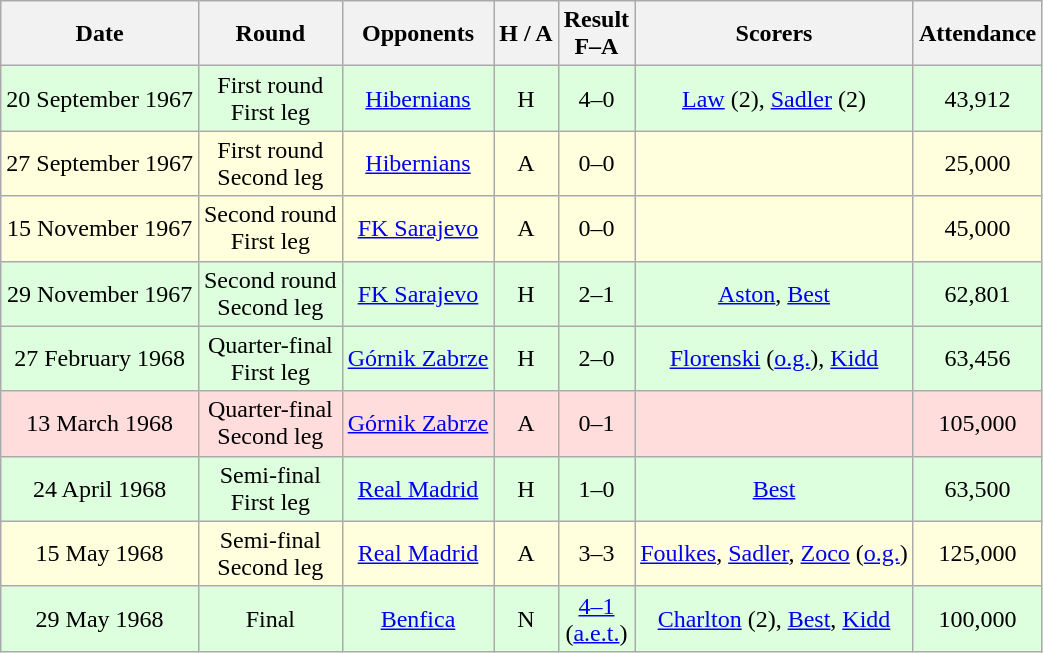<table class="wikitable" style="text-align:center">
<tr>
<th>Date</th>
<th>Round</th>
<th>Opponents</th>
<th>H / A</th>
<th>Result<br>F–A</th>
<th>Scorers</th>
<th>Attendance</th>
</tr>
<tr bgcolor="#ddffdd">
<td>20 September 1967</td>
<td>First round<br>First leg</td>
<td><a href='#'>Hibernians</a></td>
<td>H</td>
<td>4–0</td>
<td><a href='#'>Law</a> (2), <a href='#'>Sadler</a> (2)</td>
<td>43,912</td>
</tr>
<tr bgcolor="#ffffdd">
<td>27 September 1967</td>
<td>First round<br>Second leg</td>
<td><a href='#'>Hibernians</a></td>
<td>A</td>
<td>0–0</td>
<td></td>
<td>25,000</td>
</tr>
<tr bgcolor="#ffffdd">
<td>15 November 1967</td>
<td>Second round<br>First leg</td>
<td><a href='#'>FK Sarajevo</a></td>
<td>A</td>
<td>0–0</td>
<td></td>
<td>45,000</td>
</tr>
<tr bgcolor="#ddffdd">
<td>29 November 1967</td>
<td>Second round<br>Second leg</td>
<td><a href='#'>FK Sarajevo</a></td>
<td>H</td>
<td>2–1</td>
<td><a href='#'>Aston</a>, <a href='#'>Best</a></td>
<td>62,801</td>
</tr>
<tr bgcolor="#ddffdd">
<td>27 February 1968</td>
<td>Quarter-final<br>First leg</td>
<td><a href='#'>Górnik Zabrze</a></td>
<td>H</td>
<td>2–0</td>
<td><a href='#'>Florenski</a> (<a href='#'>o.g.</a>), <a href='#'>Kidd</a></td>
<td>63,456</td>
</tr>
<tr bgcolor="#ffdddd">
<td>13 March 1968</td>
<td>Quarter-final<br>Second leg</td>
<td><a href='#'>Górnik Zabrze</a></td>
<td>A</td>
<td>0–1</td>
<td></td>
<td>105,000</td>
</tr>
<tr bgcolor="#ddffdd">
<td>24 April 1968</td>
<td>Semi-final<br>First leg</td>
<td><a href='#'>Real Madrid</a></td>
<td>H</td>
<td>1–0</td>
<td><a href='#'>Best</a></td>
<td>63,500</td>
</tr>
<tr bgcolor="#ffffdd">
<td>15 May 1968</td>
<td>Semi-final<br>Second leg</td>
<td><a href='#'>Real Madrid</a></td>
<td>A</td>
<td>3–3</td>
<td><a href='#'>Foulkes</a>, <a href='#'>Sadler</a>, <a href='#'>Zoco</a> (<a href='#'>o.g.</a>)</td>
<td>125,000</td>
</tr>
<tr bgcolor="#ddffdd">
<td>29 May 1968</td>
<td>Final</td>
<td><a href='#'>Benfica</a></td>
<td>N</td>
<td><a href='#'>4–1</a><br>(<a href='#'>a.e.t.</a>)</td>
<td><a href='#'>Charlton</a> (2), <a href='#'>Best</a>, <a href='#'>Kidd</a></td>
<td>100,000</td>
</tr>
</table>
